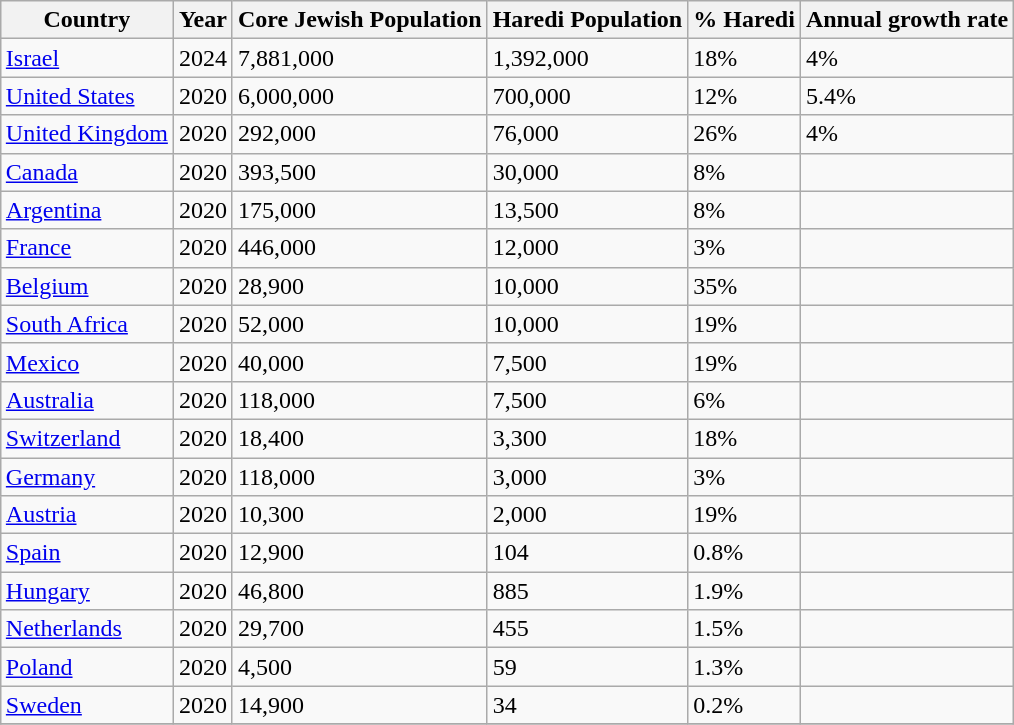<table class="wikitable sortable" style="text-align:left; margin: 1em auto;">
<tr>
<th>Country</th>
<th>Year</th>
<th>Core Jewish Population</th>
<th>Haredi Population</th>
<th>% Haredi</th>
<th>Annual growth rate</th>
</tr>
<tr>
<td><a href='#'>Israel</a></td>
<td>2024</td>
<td>7,881,000</td>
<td>1,392,000</td>
<td>18%</td>
<td>4%</td>
</tr>
<tr>
<td><a href='#'>United States</a></td>
<td>2020</td>
<td>6,000,000</td>
<td>700,000</td>
<td>12%</td>
<td>5.4%</td>
</tr>
<tr>
<td><a href='#'>United Kingdom</a></td>
<td>2020</td>
<td>292,000</td>
<td>76,000</td>
<td>26%</td>
<td>4%</td>
</tr>
<tr>
<td><a href='#'>Canada</a></td>
<td>2020</td>
<td>393,500</td>
<td>30,000</td>
<td>8%</td>
<td></td>
</tr>
<tr>
<td><a href='#'>Argentina</a></td>
<td>2020</td>
<td>175,000</td>
<td>13,500</td>
<td>8%</td>
<td></td>
</tr>
<tr>
<td><a href='#'>France</a></td>
<td>2020</td>
<td>446,000</td>
<td>12,000</td>
<td>3%</td>
<td></td>
</tr>
<tr>
<td><a href='#'>Belgium</a></td>
<td>2020</td>
<td>28,900</td>
<td>10,000</td>
<td>35%</td>
<td></td>
</tr>
<tr>
<td><a href='#'>South Africa</a></td>
<td>2020</td>
<td>52,000</td>
<td>10,000</td>
<td>19%</td>
<td></td>
</tr>
<tr>
<td><a href='#'>Mexico</a></td>
<td>2020</td>
<td>40,000</td>
<td>7,500</td>
<td>19%</td>
<td></td>
</tr>
<tr>
<td><a href='#'>Australia</a></td>
<td>2020</td>
<td>118,000</td>
<td>7,500</td>
<td>6%</td>
<td></td>
</tr>
<tr>
<td><a href='#'>Switzerland</a></td>
<td>2020</td>
<td>18,400</td>
<td>3,300</td>
<td>18%</td>
<td></td>
</tr>
<tr>
<td><a href='#'>Germany</a></td>
<td>2020</td>
<td>118,000</td>
<td>3,000</td>
<td>3%</td>
<td></td>
</tr>
<tr>
<td><a href='#'>Austria</a></td>
<td>2020</td>
<td>10,300</td>
<td>2,000</td>
<td>19%</td>
<td></td>
</tr>
<tr>
<td><a href='#'>Spain</a></td>
<td>2020</td>
<td>12,900</td>
<td>104</td>
<td>0.8%</td>
<td></td>
</tr>
<tr>
<td><a href='#'>Hungary</a></td>
<td>2020</td>
<td>46,800</td>
<td>885</td>
<td>1.9%</td>
<td></td>
</tr>
<tr>
<td><a href='#'>Netherlands</a></td>
<td>2020</td>
<td>29,700</td>
<td>455</td>
<td>1.5%</td>
<td></td>
</tr>
<tr>
<td><a href='#'>Poland</a></td>
<td>2020</td>
<td>4,500</td>
<td>59</td>
<td>1.3%</td>
<td></td>
</tr>
<tr>
<td><a href='#'>Sweden</a></td>
<td>2020</td>
<td>14,900</td>
<td>34</td>
<td>0.2%</td>
<td></td>
</tr>
<tr>
</tr>
</table>
